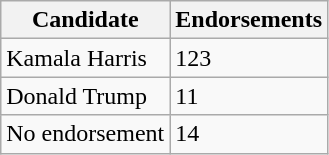<table class="wikitable sortable">
<tr>
<th>Candidate</th>
<th>Endorsements</th>
</tr>
<tr>
<td data-sort-value="Harris" >Kamala Harris</td>
<td>123</td>
</tr>
<tr>
<td>Donald Trump</td>
<td>11</td>
</tr>
<tr>
<td>No endorsement</td>
<td>14</td>
</tr>
</table>
